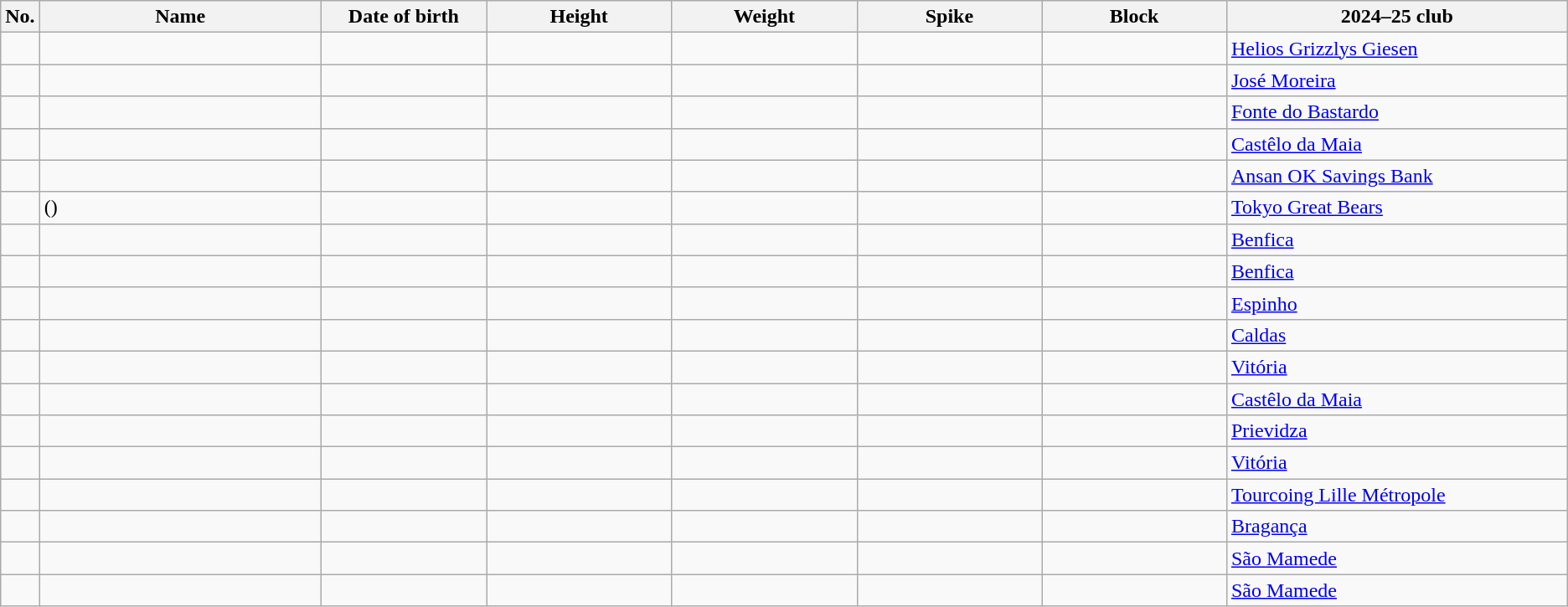<table class="wikitable sortable" style="font-size:100%; text-align:center;">
<tr>
<th>No.</th>
<th style="width:14em">Name</th>
<th style="width:8em">Date of birth</th>
<th style="width:9em">Height</th>
<th style="width:9em">Weight</th>
<th style="width:9em">Spike</th>
<th style="width:9em">Block</th>
<th style="width:17em">2024–25 club</th>
</tr>
<tr>
<td></td>
<td style="text-align:left;"></td>
<td style="text-align:right;"></td>
<td></td>
<td></td>
<td></td>
<td></td>
<td style="text-align:left;"> <a href='#'>Helios Grizzlys Giesen</a></td>
</tr>
<tr>
<td></td>
<td style="text-align:left;"></td>
<td style="text-align:right;"></td>
<td></td>
<td></td>
<td></td>
<td></td>
<td style="text-align:left;"> <a href='#'>José Moreira</a></td>
</tr>
<tr>
<td></td>
<td style="text-align:left;"></td>
<td style="text-align:right;"></td>
<td></td>
<td></td>
<td></td>
<td></td>
<td style="text-align:left;"> <a href='#'>Fonte do Bastardo</a></td>
</tr>
<tr>
<td></td>
<td style="text-align:left;"></td>
<td style="text-align:right;"></td>
<td></td>
<td></td>
<td></td>
<td></td>
<td style="text-align:left;"> <a href='#'>Castêlo da Maia</a></td>
</tr>
<tr>
<td></td>
<td style="text-align:left;"></td>
<td style="text-align:right;"></td>
<td></td>
<td></td>
<td></td>
<td></td>
<td style="text-align:left;"> <a href='#'>Ansan OK Savings Bank</a></td>
</tr>
<tr>
<td></td>
<td style="text-align:left;"> ()</td>
<td style="text-align:right;"></td>
<td></td>
<td></td>
<td></td>
<td></td>
<td style="text-align:left;"> <a href='#'>Tokyo Great Bears</a></td>
</tr>
<tr>
<td></td>
<td style="text-align:left;"></td>
<td style="text-align:right;"></td>
<td></td>
<td></td>
<td></td>
<td></td>
<td style="text-align:left;"> <a href='#'>Benfica</a></td>
</tr>
<tr>
<td></td>
<td style="text-align:left;"></td>
<td style="text-align:right;"></td>
<td></td>
<td></td>
<td></td>
<td></td>
<td style="text-align:left;"> <a href='#'>Benfica</a></td>
</tr>
<tr>
<td></td>
<td style="text-align:left;"></td>
<td style="text-align:right;"></td>
<td></td>
<td></td>
<td></td>
<td></td>
<td style="text-align:left;"> <a href='#'>Espinho</a></td>
</tr>
<tr>
<td></td>
<td style="text-align:left;"></td>
<td style="text-align:right;"></td>
<td></td>
<td></td>
<td></td>
<td></td>
<td style="text-align:left;"> <a href='#'>Caldas</a></td>
</tr>
<tr>
<td></td>
<td style="text-align:left;"></td>
<td style="text-align:right;"></td>
<td></td>
<td></td>
<td></td>
<td></td>
<td style="text-align:left;"> <a href='#'>Vitória</a></td>
</tr>
<tr>
<td></td>
<td style="text-align:left;"></td>
<td style="text-align:right;"></td>
<td></td>
<td></td>
<td></td>
<td></td>
<td style="text-align:left;"> <a href='#'>Castêlo da Maia</a></td>
</tr>
<tr>
<td></td>
<td style="text-align:left;"></td>
<td style="text-align:right;"></td>
<td></td>
<td></td>
<td></td>
<td></td>
<td style="text-align:left;"> <a href='#'>Prievidza</a></td>
</tr>
<tr>
<td></td>
<td style="text-align:left;"></td>
<td style="text-align:right;"></td>
<td></td>
<td></td>
<td></td>
<td></td>
<td style="text-align:left;"> <a href='#'>Vitória</a></td>
</tr>
<tr>
<td></td>
<td style="text-align:left;"></td>
<td style="text-align:right;"></td>
<td></td>
<td></td>
<td></td>
<td></td>
<td style="text-align:left;"> <a href='#'>Tourcoing Lille Métropole</a></td>
</tr>
<tr>
<td></td>
<td style="text-align:left;"></td>
<td style="text-align:right;"></td>
<td></td>
<td></td>
<td></td>
<td></td>
<td style="text-align:left;"> <a href='#'>Bragança</a></td>
</tr>
<tr>
<td></td>
<td style="text-align:left;"></td>
<td style="text-align:right;"></td>
<td></td>
<td></td>
<td></td>
<td></td>
<td style="text-align:left;"> <a href='#'>São Mamede</a></td>
</tr>
<tr>
<td></td>
<td style="text-align:left;"></td>
<td style="text-align:right;"></td>
<td></td>
<td></td>
<td></td>
<td></td>
<td style="text-align:left;"> <a href='#'>São Mamede</a></td>
</tr>
</table>
